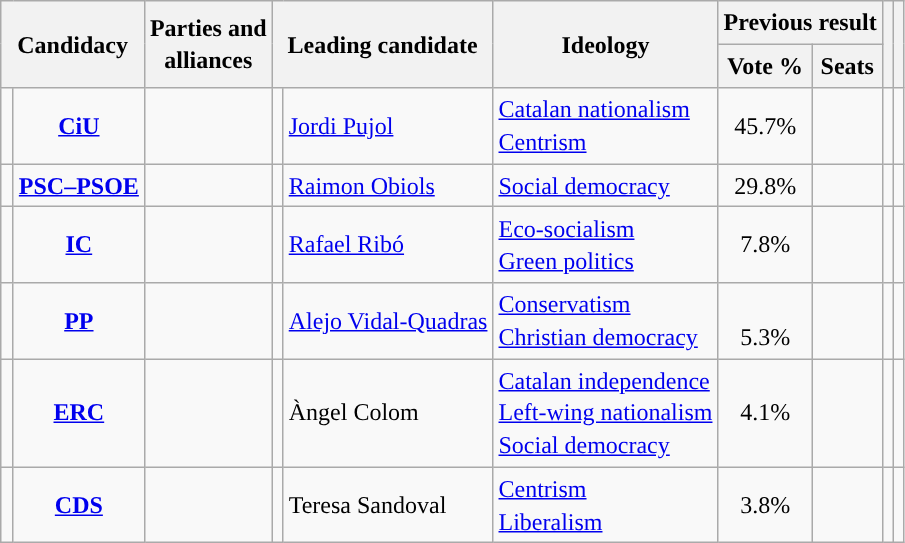<table class="wikitable" style="line-height:1.35em; text-align:left;">
<tr>
<th colspan="2" rowspan="2">Candidacy</th>
<th rowspan="2">Parties and<br>alliances</th>
<th colspan="2" rowspan="2">Leading candidate</th>
<th rowspan="2">Ideology</th>
<th colspan="2">Previous result</th>
<th rowspan="2"></th>
<th rowspan="2"></th>
</tr>
<tr>
<th>Vote %</th>
<th>Seats</th>
</tr>
<tr>
<td width="1" style="color:inherit;background:"></td>
<td align="center"><strong><a href='#'>CiU</a></strong></td>
<td></td>
<td></td>
<td><a href='#'>Jordi Pujol</a></td>
<td><a href='#'>Catalan nationalism</a><br><a href='#'>Centrism</a></td>
<td align="center">45.7%</td>
<td></td>
<td></td>
<td></td>
</tr>
<tr>
<td style="color:inherit;background:"></td>
<td align="center"><strong><a href='#'>PSC–PSOE</a></strong></td>
<td></td>
<td></td>
<td><a href='#'>Raimon Obiols</a></td>
<td><a href='#'>Social democracy</a></td>
<td align="center">29.8%</td>
<td></td>
<td></td>
<td></td>
</tr>
<tr>
<td style="color:inherit;background:"></td>
<td align="center"><strong><a href='#'>IC</a></strong></td>
<td></td>
<td></td>
<td><a href='#'>Rafael Ribó</a></td>
<td><a href='#'>Eco-socialism</a><br><a href='#'>Green politics</a></td>
<td align="center">7.8%</td>
<td></td>
<td></td>
<td></td>
</tr>
<tr>
<td style="color:inherit;background:"></td>
<td align="center"><strong><a href='#'>PP</a></strong></td>
<td></td>
<td></td>
<td><a href='#'>Alejo Vidal-Quadras</a></td>
<td><a href='#'>Conservatism</a><br><a href='#'>Christian democracy</a></td>
<td align="center"><br>5.3%<br></td>
<td></td>
<td></td>
<td></td>
</tr>
<tr>
<td style="color:inherit;background:"></td>
<td align="center"><strong><a href='#'>ERC</a></strong></td>
<td></td>
<td></td>
<td>Àngel Colom</td>
<td><a href='#'>Catalan independence</a><br><a href='#'>Left-wing nationalism</a><br><a href='#'>Social democracy</a></td>
<td align="center">4.1%</td>
<td></td>
<td></td>
<td></td>
</tr>
<tr>
<td style="color:inherit;background:"></td>
<td align="center"><strong><a href='#'>CDS</a></strong></td>
<td></td>
<td></td>
<td>Teresa Sandoval</td>
<td><a href='#'>Centrism</a><br><a href='#'>Liberalism</a></td>
<td align="center">3.8%</td>
<td></td>
<td></td>
<td></td>
</tr>
</table>
